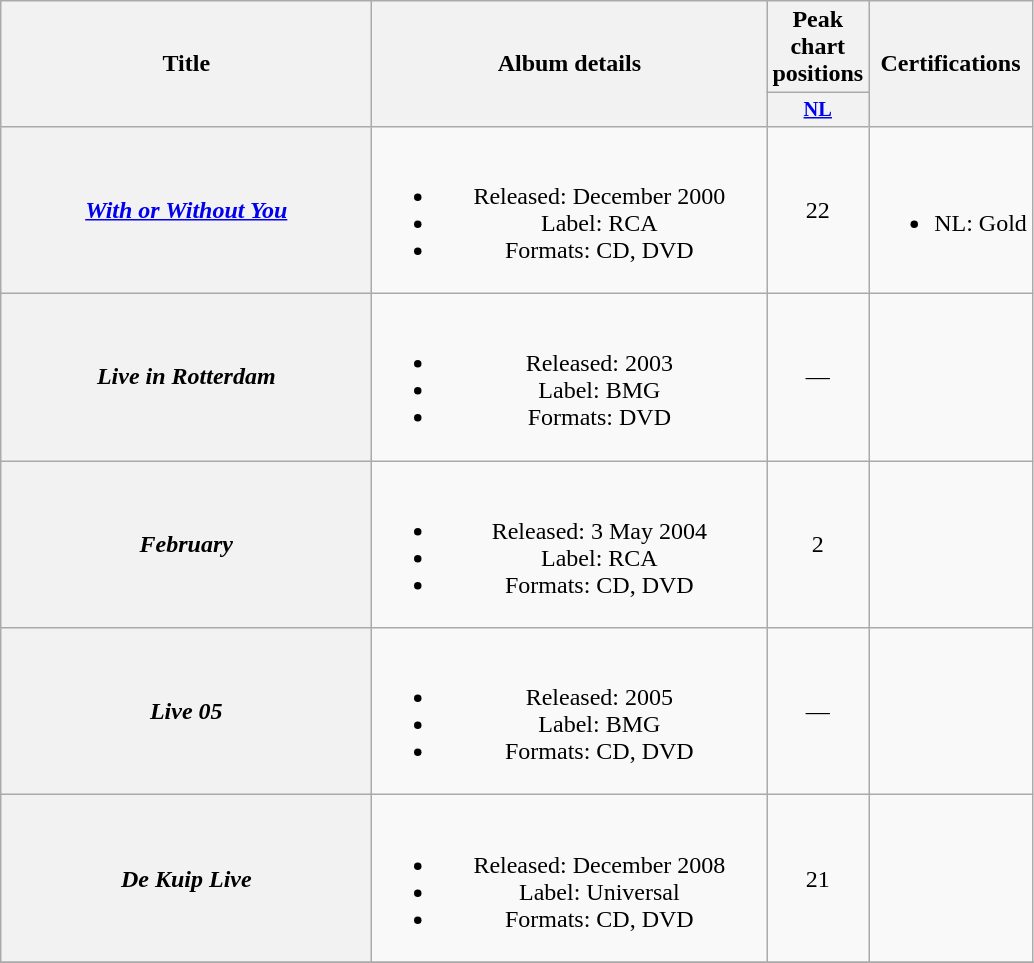<table class="wikitable plainrowheaders" style="text-align:center;" border="1">
<tr>
<th scope="col" rowspan="2" style="width:15em;">Title</th>
<th scope="col" rowspan="2" style="width:16em;">Album details</th>
<th scope="col" colspan="1">Peak chart positions</th>
<th scope="col" rowspan="2">Certifications</th>
</tr>
<tr>
<th scope="col" style="width:3em;font-size:85%;"><a href='#'>NL</a><br></th>
</tr>
<tr>
<th scope="row"><em><a href='#'>With or Without You</a></em></th>
<td><br><ul><li>Released: December 2000</li><li>Label: RCA</li><li>Formats: CD, DVD</li></ul></td>
<td>22</td>
<td><br><ul><li>NL: Gold</li></ul></td>
</tr>
<tr>
<th scope="row"><em>Live in Rotterdam</em></th>
<td><br><ul><li>Released: 2003</li><li>Label: BMG</li><li>Formats: DVD</li></ul></td>
<td>—</td>
<td></td>
</tr>
<tr>
<th scope="row"><em>February</em></th>
<td><br><ul><li>Released: 3 May 2004</li><li>Label: RCA</li><li>Formats: CD, DVD</li></ul></td>
<td>2</td>
<td></td>
</tr>
<tr>
<th scope="row"><em>Live 05</em></th>
<td><br><ul><li>Released: 2005</li><li>Label: BMG</li><li>Formats: CD, DVD</li></ul></td>
<td>—</td>
<td></td>
</tr>
<tr>
<th scope="row"><em>De Kuip Live</em></th>
<td><br><ul><li>Released: December 2008</li><li>Label: Universal</li><li>Formats: CD, DVD</li></ul></td>
<td>21</td>
<td></td>
</tr>
<tr>
</tr>
</table>
